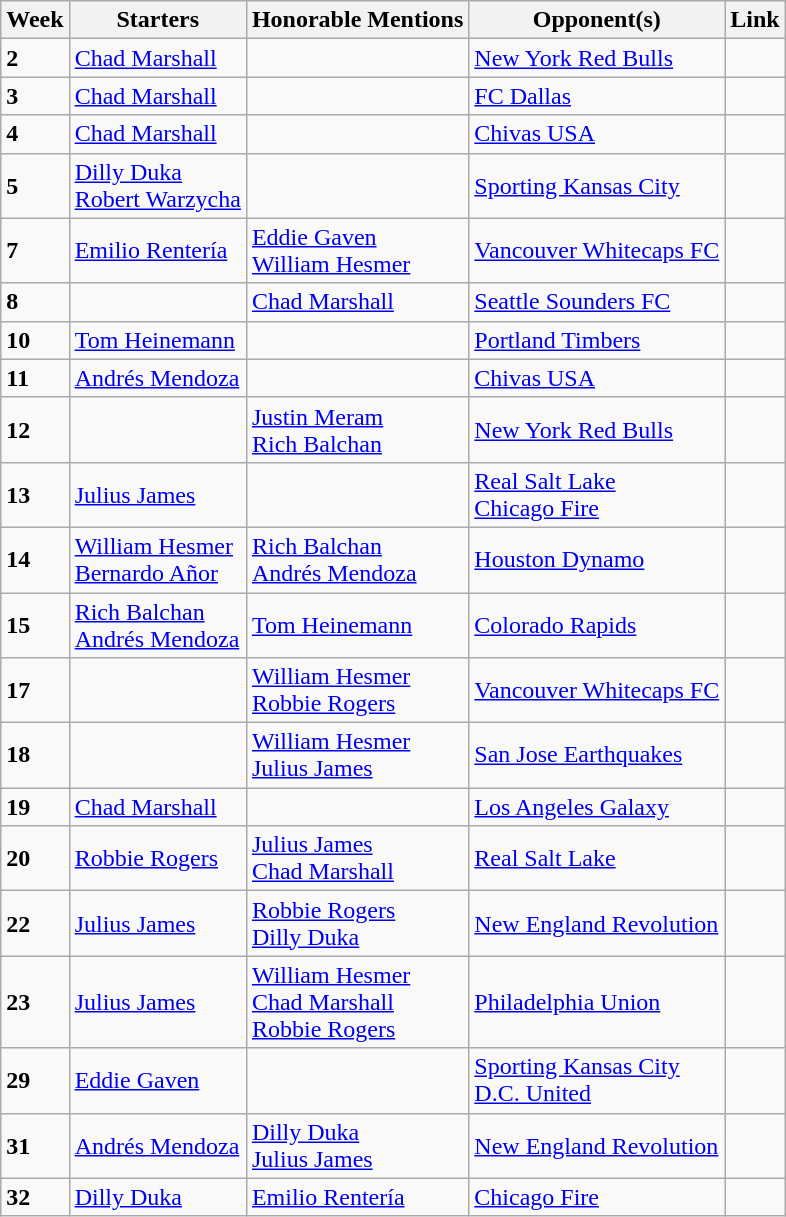<table class=wikitable style="display:inline-table;">
<tr>
<th>Week</th>
<th>Starters</th>
<th>Honorable Mentions</th>
<th>Opponent(s)</th>
<th>Link</th>
</tr>
<tr>
<td><strong>2</strong></td>
<td> <a href='#'>Chad Marshall</a></td>
<td></td>
<td> <a href='#'>New York Red Bulls</a></td>
<td></td>
</tr>
<tr>
<td><strong>3</strong></td>
<td> <a href='#'>Chad Marshall</a></td>
<td></td>
<td> <a href='#'>FC Dallas</a></td>
<td></td>
</tr>
<tr>
<td><strong>4</strong></td>
<td> <a href='#'>Chad Marshall</a></td>
<td></td>
<td> <a href='#'>Chivas USA</a></td>
<td></td>
</tr>
<tr>
<td><strong>5</strong></td>
<td> <a href='#'>Dilly Duka</a><br> <a href='#'>Robert Warzycha</a></td>
<td></td>
<td> <a href='#'>Sporting Kansas City</a></td>
<td></td>
</tr>
<tr>
<td><strong>7</strong></td>
<td> <a href='#'>Emilio Rentería</a></td>
<td> <a href='#'>Eddie Gaven</a><br> <a href='#'>William Hesmer</a></td>
<td> <a href='#'>Vancouver Whitecaps FC</a></td>
<td></td>
</tr>
<tr>
<td><strong>8</strong></td>
<td></td>
<td> <a href='#'>Chad Marshall</a></td>
<td> <a href='#'>Seattle Sounders FC</a></td>
<td></td>
</tr>
<tr>
<td><strong>10</strong></td>
<td> <a href='#'>Tom Heinemann</a></td>
<td></td>
<td> <a href='#'>Portland Timbers</a></td>
<td></td>
</tr>
<tr>
<td><strong>11</strong></td>
<td> <a href='#'>Andrés Mendoza</a></td>
<td></td>
<td> <a href='#'>Chivas USA</a></td>
<td></td>
</tr>
<tr>
<td><strong>12</strong></td>
<td></td>
<td> <a href='#'>Justin Meram</a><br> <a href='#'>Rich Balchan</a></td>
<td> <a href='#'>New York Red Bulls</a></td>
<td></td>
</tr>
<tr>
<td><strong>13</strong></td>
<td> <a href='#'>Julius James</a></td>
<td></td>
<td> <a href='#'>Real Salt Lake</a><br> <a href='#'>Chicago Fire</a></td>
<td></td>
</tr>
<tr>
<td><strong>14</strong></td>
<td> <a href='#'>William Hesmer</a><br> <a href='#'>Bernardo Añor</a></td>
<td> <a href='#'>Rich Balchan</a><br> <a href='#'>Andrés Mendoza</a></td>
<td> <a href='#'>Houston Dynamo</a></td>
<td></td>
</tr>
<tr>
<td><strong>15</strong></td>
<td> <a href='#'>Rich Balchan</a><br> <a href='#'>Andrés Mendoza</a></td>
<td> <a href='#'>Tom Heinemann</a></td>
<td> <a href='#'>Colorado Rapids</a></td>
<td></td>
</tr>
<tr>
<td><strong>17</strong></td>
<td></td>
<td> <a href='#'>William Hesmer</a><br> <a href='#'>Robbie Rogers</a></td>
<td> <a href='#'>Vancouver Whitecaps FC</a></td>
<td></td>
</tr>
<tr>
<td><strong>18</strong></td>
<td></td>
<td> <a href='#'>William Hesmer</a><br> <a href='#'>Julius James</a></td>
<td> <a href='#'>San Jose Earthquakes</a></td>
<td></td>
</tr>
<tr>
<td><strong>19</strong></td>
<td> <a href='#'>Chad Marshall</a></td>
<td></td>
<td> <a href='#'>Los Angeles Galaxy</a></td>
<td></td>
</tr>
<tr>
<td><strong>20</strong></td>
<td> <a href='#'>Robbie Rogers</a></td>
<td> <a href='#'>Julius James</a><br> <a href='#'>Chad Marshall</a></td>
<td> <a href='#'>Real Salt Lake</a></td>
<td></td>
</tr>
<tr>
<td><strong>22</strong></td>
<td> <a href='#'>Julius James</a></td>
<td> <a href='#'>Robbie Rogers</a><br> <a href='#'>Dilly Duka</a></td>
<td> <a href='#'>New England Revolution</a></td>
<td></td>
</tr>
<tr>
<td><strong>23</strong></td>
<td> <a href='#'>Julius James</a></td>
<td> <a href='#'>William Hesmer</a><br> <a href='#'>Chad Marshall</a><br> <a href='#'>Robbie Rogers</a></td>
<td> <a href='#'>Philadelphia Union</a></td>
<td></td>
</tr>
<tr>
<td><strong>29</strong></td>
<td> <a href='#'>Eddie Gaven</a></td>
<td></td>
<td> <a href='#'>Sporting Kansas City</a><br> <a href='#'>D.C. United</a></td>
<td></td>
</tr>
<tr>
<td><strong>31</strong></td>
<td> <a href='#'>Andrés Mendoza</a></td>
<td> <a href='#'>Dilly Duka</a><br> <a href='#'>Julius James</a></td>
<td> <a href='#'>New England Revolution</a></td>
<td></td>
</tr>
<tr>
<td><strong>32</strong></td>
<td> <a href='#'>Dilly Duka</a></td>
<td> <a href='#'>Emilio Rentería</a></td>
<td> <a href='#'>Chicago Fire</a></td>
<td></td>
</tr>
</table>
